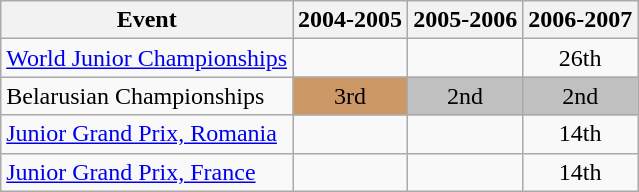<table class="wikitable">
<tr>
<th>Event</th>
<th>2004-2005</th>
<th>2005-2006</th>
<th>2006-2007</th>
</tr>
<tr>
<td><a href='#'>World Junior Championships</a></td>
<td></td>
<td></td>
<td align="center">26th</td>
</tr>
<tr>
<td>Belarusian Championships</td>
<td align="center" bgcolor="#cc9966">3rd</td>
<td align="center" bgcolor="silver">2nd</td>
<td align="center"  bgcolor="silver">2nd</td>
</tr>
<tr>
<td><a href='#'>Junior Grand Prix, Romania</a></td>
<td></td>
<td></td>
<td align="center">14th</td>
</tr>
<tr>
<td><a href='#'>Junior Grand Prix, France</a></td>
<td></td>
<td></td>
<td align="center">14th</td>
</tr>
</table>
